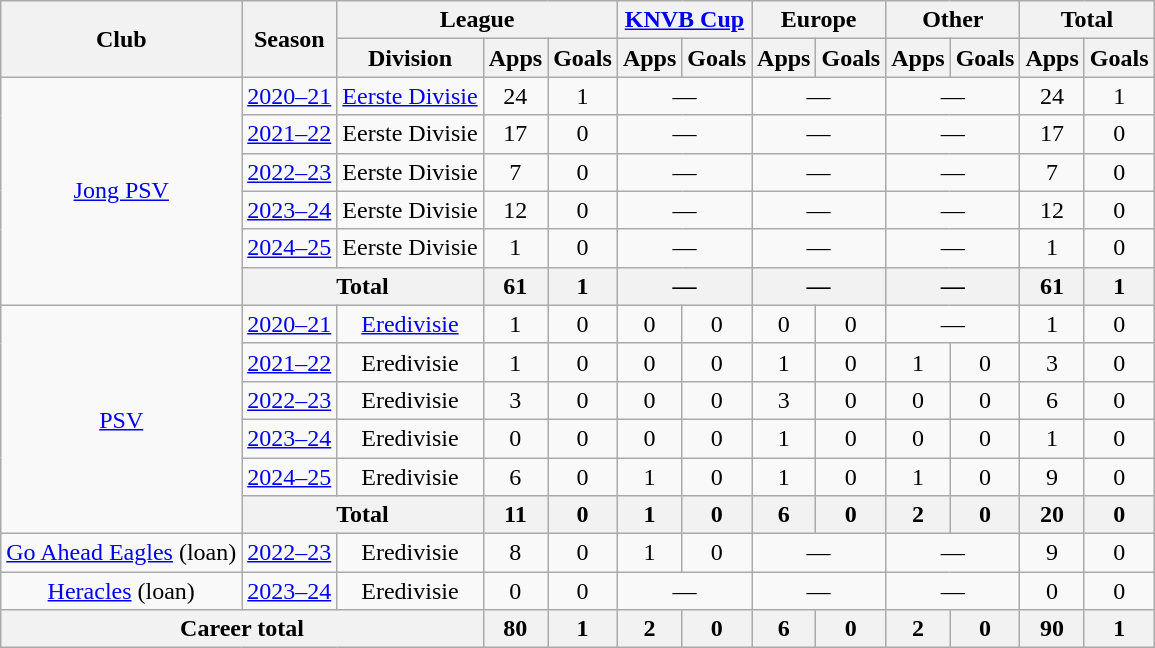<table class="wikitable" style="text-align:center">
<tr>
<th rowspan="2">Club</th>
<th rowspan="2">Season</th>
<th colspan="3">League</th>
<th colspan="2"><a href='#'>KNVB Cup</a></th>
<th colspan="2">Europe</th>
<th colspan="2">Other</th>
<th colspan="2">Total</th>
</tr>
<tr>
<th>Division</th>
<th>Apps</th>
<th>Goals</th>
<th>Apps</th>
<th>Goals</th>
<th>Apps</th>
<th>Goals</th>
<th>Apps</th>
<th>Goals</th>
<th>Apps</th>
<th>Goals</th>
</tr>
<tr>
<td rowspan="6"><a href='#'>Jong PSV</a></td>
<td><a href='#'>2020–21</a></td>
<td><a href='#'>Eerste Divisie</a></td>
<td>24</td>
<td>1</td>
<td colspan="2">—</td>
<td colspan="2">—</td>
<td colspan="2">—</td>
<td>24</td>
<td>1</td>
</tr>
<tr>
<td><a href='#'>2021–22</a></td>
<td>Eerste Divisie</td>
<td>17</td>
<td>0</td>
<td colspan="2">—</td>
<td colspan="2">—</td>
<td colspan="2">—</td>
<td>17</td>
<td>0</td>
</tr>
<tr>
<td><a href='#'>2022–23</a></td>
<td>Eerste Divisie</td>
<td>7</td>
<td>0</td>
<td colspan="2">—</td>
<td colspan="2">—</td>
<td colspan="2">—</td>
<td>7</td>
<td>0</td>
</tr>
<tr>
<td><a href='#'>2023–24</a></td>
<td>Eerste Divisie</td>
<td>12</td>
<td>0</td>
<td colspan="2">—</td>
<td colspan="2">—</td>
<td colspan="2">—</td>
<td>12</td>
<td>0</td>
</tr>
<tr>
<td><a href='#'>2024–25</a></td>
<td>Eerste Divisie</td>
<td>1</td>
<td>0</td>
<td colspan="2">—</td>
<td colspan="2">—</td>
<td colspan="2">—</td>
<td>1</td>
<td>0</td>
</tr>
<tr>
<th colspan="2">Total</th>
<th>61</th>
<th>1</th>
<th colspan="2">—</th>
<th colspan="2">—</th>
<th colspan="2">—</th>
<th>61</th>
<th>1</th>
</tr>
<tr>
<td rowspan="6"><a href='#'>PSV</a></td>
<td><a href='#'>2020–21</a></td>
<td><a href='#'>Eredivisie</a></td>
<td>1</td>
<td>0</td>
<td>0</td>
<td>0</td>
<td>0</td>
<td>0</td>
<td colspan="2">—</td>
<td>1</td>
<td>0</td>
</tr>
<tr>
<td><a href='#'>2021–22</a></td>
<td>Eredivisie</td>
<td>1</td>
<td>0</td>
<td>0</td>
<td>0</td>
<td>1</td>
<td>0</td>
<td>1</td>
<td>0</td>
<td>3</td>
<td>0</td>
</tr>
<tr>
<td><a href='#'>2022–23</a></td>
<td>Eredivisie</td>
<td>3</td>
<td>0</td>
<td>0</td>
<td>0</td>
<td>3</td>
<td>0</td>
<td>0</td>
<td>0</td>
<td>6</td>
<td>0</td>
</tr>
<tr>
<td><a href='#'>2023–24</a></td>
<td>Eredivisie</td>
<td>0</td>
<td>0</td>
<td>0</td>
<td>0</td>
<td>1</td>
<td>0</td>
<td>0</td>
<td>0</td>
<td>1</td>
<td>0</td>
</tr>
<tr>
<td><a href='#'>2024–25</a></td>
<td>Eredivisie</td>
<td>6</td>
<td>0</td>
<td>1</td>
<td>0</td>
<td>1</td>
<td>0</td>
<td>1</td>
<td>0</td>
<td>9</td>
<td>0</td>
</tr>
<tr>
<th colspan="2">Total</th>
<th>11</th>
<th>0</th>
<th>1</th>
<th>0</th>
<th>6</th>
<th>0</th>
<th>2</th>
<th>0</th>
<th>20</th>
<th>0</th>
</tr>
<tr>
<td><a href='#'>Go Ahead Eagles</a> (loan)</td>
<td><a href='#'>2022–23</a></td>
<td>Eredivisie</td>
<td>8</td>
<td>0</td>
<td>1</td>
<td>0</td>
<td colspan="2">—</td>
<td colspan="2">—</td>
<td>9</td>
<td>0</td>
</tr>
<tr>
<td><a href='#'>Heracles</a> (loan)</td>
<td><a href='#'>2023–24</a></td>
<td>Eredivisie</td>
<td>0</td>
<td>0</td>
<td colspan="2">—</td>
<td colspan="2">—</td>
<td colspan="2">—</td>
<td>0</td>
<td>0</td>
</tr>
<tr>
<th colspan="3">Career total</th>
<th>80</th>
<th>1</th>
<th>2</th>
<th>0</th>
<th>6</th>
<th>0</th>
<th>2</th>
<th>0</th>
<th>90</th>
<th>1</th>
</tr>
</table>
